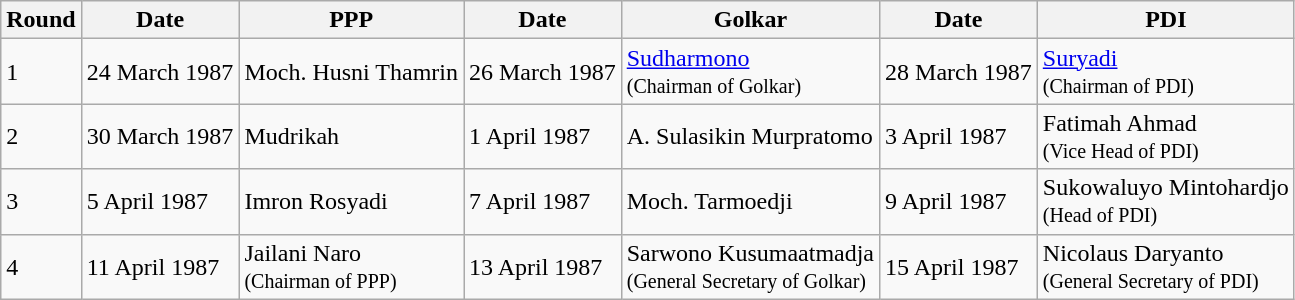<table class="wikitable">
<tr>
<th>Round</th>
<th>Date</th>
<th>PPP</th>
<th>Date</th>
<th>Golkar</th>
<th>Date</th>
<th>PDI</th>
</tr>
<tr>
<td>1</td>
<td>24 March 1987</td>
<td>Moch. Husni Thamrin</td>
<td>26 March 1987</td>
<td><a href='#'>Sudharmono</a><br><small>(Chairman of Golkar)</small></td>
<td>28 March 1987</td>
<td><a href='#'>Suryadi</a><br><small>(Chairman of PDI)</small></td>
</tr>
<tr>
<td>2</td>
<td>30 March 1987</td>
<td>Mudrikah</td>
<td>1 April 1987</td>
<td>A. Sulasikin Murpratomo</td>
<td>3 April 1987</td>
<td>Fatimah Ahmad<br><small>(Vice Head of PDI)</small></td>
</tr>
<tr>
<td>3</td>
<td>5 April 1987</td>
<td>Imron Rosyadi</td>
<td>7 April 1987</td>
<td>Moch. Tarmoedji</td>
<td>9 April 1987</td>
<td>Sukowaluyo Mintohardjo<br><small>(Head of PDI)</small></td>
</tr>
<tr>
<td>4</td>
<td>11 April 1987</td>
<td>Jailani Naro<br><small>(Chairman of PPP)</small></td>
<td>13 April 1987</td>
<td>Sarwono Kusumaatmadja<br><small>(General Secretary of Golkar)</small></td>
<td>15 April 1987</td>
<td>Nicolaus Daryanto<br><small>(General Secretary of PDI)</small></td>
</tr>
</table>
